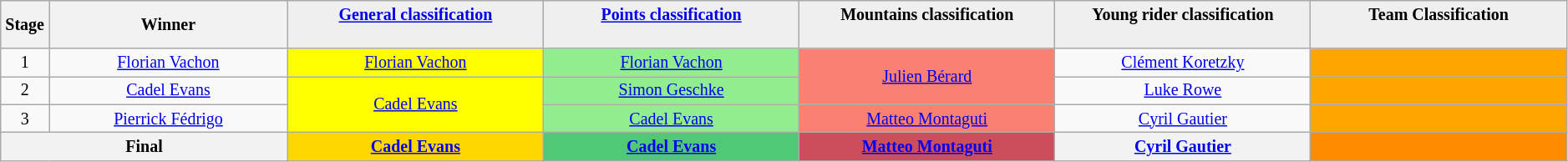<table class="wikitable" style="text-align: center; font-size:smaller;">
<tr style="background-color: #efefef;">
<th width="1%">Stage</th>
<th width="14%">Winner</th>
<th style="background:#EFEFEF;" width="15%"><a href='#'>General classification</a><br><br></th>
<th style="background:#EFEFEF;" width="15%"><a href='#'>Points classification</a><br><br></th>
<th style="background:#EFEFEF;" width="15%">Mountains classification<br><br></th>
<th style="background:#EFEFEF;" width="15%">Young rider classification<br><br></th>
<th style="background:#EFEFEF;" width="15%">Team Classification<br><br></th>
</tr>
<tr>
<td>1</td>
<td><a href='#'>Florian Vachon</a></td>
<td style="background:yellow;"><a href='#'>Florian Vachon</a></td>
<td style="background:lightgreen;"><a href='#'>Florian Vachon</a></td>
<td style="background:salmon;" rowspan="2"><a href='#'>Julien Bérard</a></td>
<td style="background:offwhite;"><a href='#'>Clément Koretzky</a></td>
<td style="background:orange;"></td>
</tr>
<tr>
<td>2</td>
<td><a href='#'>Cadel Evans</a></td>
<td style="background:yellow;" rowspan="2"><a href='#'>Cadel Evans</a></td>
<td style="background:lightgreen;"><a href='#'>Simon Geschke</a></td>
<td style="background:offwhite;"><a href='#'>Luke Rowe</a></td>
<td style="background:orange;"></td>
</tr>
<tr>
<td>3</td>
<td><a href='#'>Pierrick Fédrigo</a></td>
<td style="background:lightgreen;"><a href='#'>Cadel Evans</a></td>
<td style="background:salmon;"><a href='#'>Matteo Montaguti</a></td>
<td style="background:offwhite;"><a href='#'>Cyril Gautier</a></td>
<td style="background:orange;"></td>
</tr>
<tr>
<th colspan=2><strong>Final</strong></th>
<th style="background:gold;"><a href='#'>Cadel Evans</a></th>
<th style="background:#50C878;"><a href='#'>Cadel Evans</a></th>
<th style="background:#CC4E5C;"><a href='#'>Matteo Montaguti</a></th>
<th style="background:offwhite;"><a href='#'>Cyril Gautier</a></th>
<th style="background:#FF8C00;"></th>
</tr>
</table>
